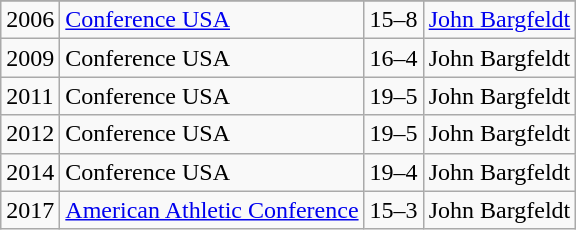<table class="wikitable">
<tr>
</tr>
<tr>
<td>2006</td>
<td><a href='#'>Conference USA</a></td>
<td>15–8</td>
<td><a href='#'>John Bargfeldt</a></td>
</tr>
<tr>
<td>2009</td>
<td>Conference USA</td>
<td>16–4</td>
<td>John Bargfeldt</td>
</tr>
<tr>
<td>2011</td>
<td>Conference USA</td>
<td>19–5</td>
<td>John Bargfeldt</td>
</tr>
<tr>
<td>2012</td>
<td>Conference USA</td>
<td>19–5</td>
<td>John Bargfeldt</td>
</tr>
<tr>
<td>2014</td>
<td>Conference USA</td>
<td>19–4</td>
<td>John Bargfeldt</td>
</tr>
<tr>
<td>2017</td>
<td><a href='#'>American Athletic Conference</a></td>
<td>15–3</td>
<td>John Bargfeldt</td>
</tr>
</table>
